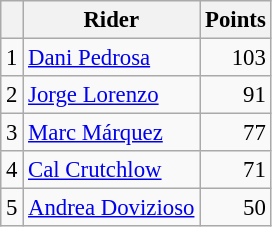<table class="wikitable" style="font-size: 95%;">
<tr>
<th></th>
<th>Rider</th>
<th>Points</th>
</tr>
<tr>
<td align=center>1</td>
<td> <a href='#'>Dani Pedrosa</a></td>
<td align=right>103</td>
</tr>
<tr>
<td align=center>2</td>
<td> <a href='#'>Jorge Lorenzo</a></td>
<td align=right>91</td>
</tr>
<tr>
<td align=center>3</td>
<td> <a href='#'>Marc Márquez</a></td>
<td align=right>77</td>
</tr>
<tr>
<td align=center>4</td>
<td> <a href='#'>Cal Crutchlow</a></td>
<td align=right>71</td>
</tr>
<tr>
<td align=center>5</td>
<td> <a href='#'>Andrea Dovizioso</a></td>
<td align=right>50</td>
</tr>
</table>
